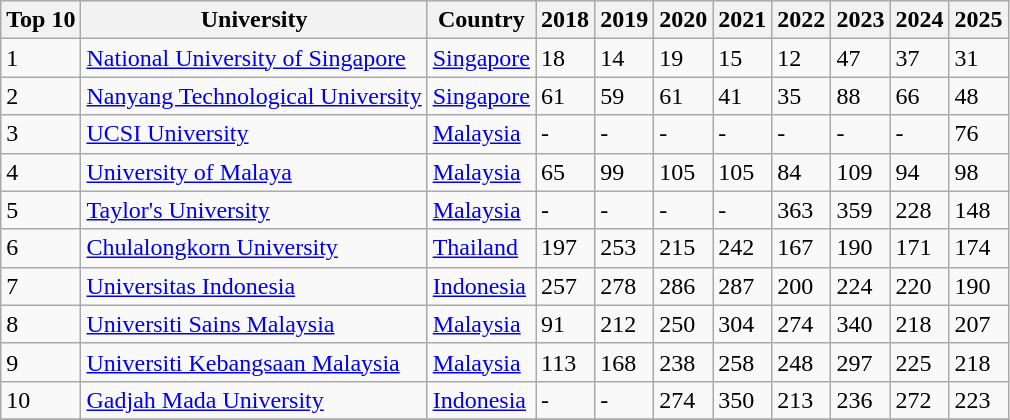<table class="sortable wikitable">
<tr style="background:#ececec; vertical-align:top;">
<th>Top 10</th>
<th>University</th>
<th>Country</th>
<th>2018</th>
<th>2019</th>
<th>2020</th>
<th>2021</th>
<th>2022</th>
<th>2023</th>
<th>2024</th>
<th>2025</th>
</tr>
<tr>
<td>1</td>
<td> <a href='#'>National University of Singapore</a></td>
<td><a href='#'>Singapore</a></td>
<td>18</td>
<td>14</td>
<td>19</td>
<td>15</td>
<td>12</td>
<td>47</td>
<td>37</td>
<td>31</td>
</tr>
<tr>
<td>2</td>
<td> <a href='#'>Nanyang Technological University</a></td>
<td><a href='#'>Singapore</a></td>
<td>61</td>
<td>59</td>
<td>61</td>
<td>41</td>
<td>35</td>
<td>88</td>
<td>66</td>
<td>48</td>
</tr>
<tr>
<td>3</td>
<td> <a href='#'>UCSI University</a></td>
<td><a href='#'>Malaysia</a></td>
<td>-</td>
<td>-</td>
<td>-</td>
<td>-</td>
<td>-</td>
<td>-</td>
<td>-</td>
<td>76</td>
</tr>
<tr>
<td>4</td>
<td> <a href='#'>University of Malaya</a></td>
<td><a href='#'>Malaysia</a></td>
<td>65</td>
<td>99</td>
<td>105</td>
<td>105</td>
<td>84</td>
<td>109</td>
<td>94</td>
<td>98</td>
</tr>
<tr>
<td>5</td>
<td> <a href='#'>Taylor's University</a></td>
<td><a href='#'>Malaysia</a></td>
<td>-</td>
<td>-</td>
<td>-</td>
<td>-</td>
<td>363</td>
<td>359</td>
<td>228</td>
<td>148</td>
</tr>
<tr>
<td>6</td>
<td> <a href='#'>Chulalongkorn University</a></td>
<td><a href='#'>Thailand</a></td>
<td>197</td>
<td>253</td>
<td>215</td>
<td>242</td>
<td>167</td>
<td>190</td>
<td>171</td>
<td>174</td>
</tr>
<tr>
<td>7</td>
<td> <a href='#'>Universitas Indonesia</a></td>
<td><a href='#'>Indonesia</a></td>
<td>257</td>
<td>278</td>
<td>286</td>
<td>287</td>
<td>200</td>
<td>224</td>
<td>220</td>
<td>190</td>
</tr>
<tr>
<td>8</td>
<td> <a href='#'>Universiti Sains Malaysia</a></td>
<td><a href='#'>Malaysia</a></td>
<td>91</td>
<td>212</td>
<td>250</td>
<td>304</td>
<td>274</td>
<td>340</td>
<td>218</td>
<td>207</td>
</tr>
<tr>
<td>9</td>
<td> <a href='#'>Universiti Kebangsaan Malaysia</a></td>
<td><a href='#'>Malaysia</a></td>
<td>113</td>
<td>168</td>
<td>238</td>
<td>258</td>
<td>248</td>
<td>297</td>
<td>225</td>
<td>218</td>
</tr>
<tr>
<td>10</td>
<td> <a href='#'>Gadjah Mada University</a></td>
<td><a href='#'>Indonesia</a></td>
<td>-</td>
<td>-</td>
<td>274</td>
<td>350</td>
<td>213</td>
<td>236</td>
<td>272</td>
<td>223</td>
</tr>
<tr>
</tr>
</table>
